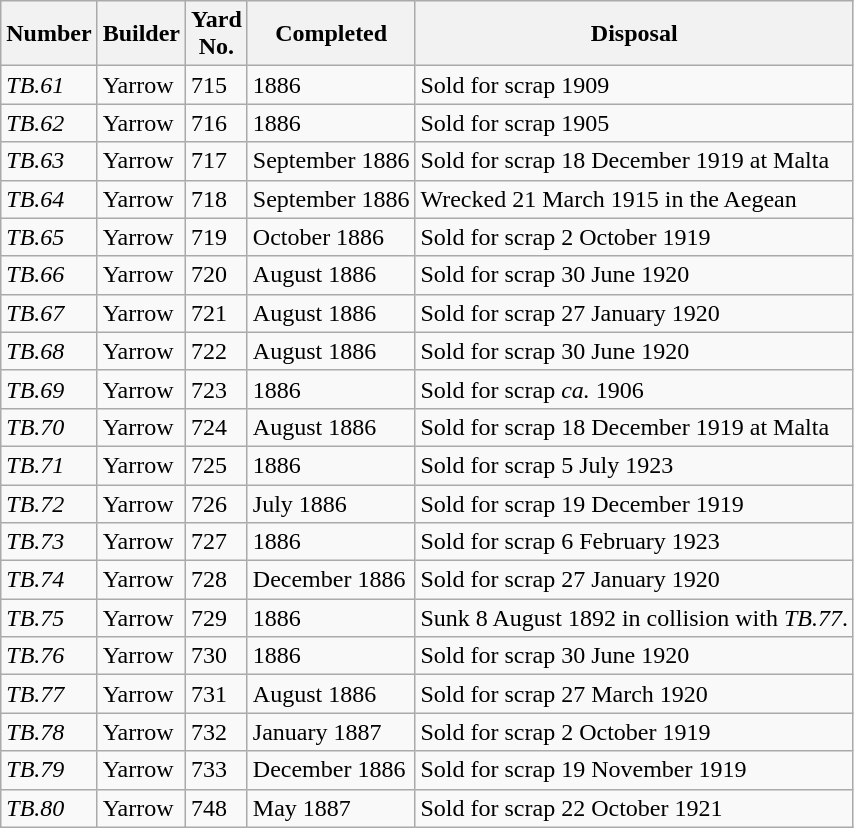<table class="wikitable">
<tr>
<th>Number</th>
<th>Builder</th>
<th>Yard <br>No.</th>
<th>Completed</th>
<th>Disposal</th>
</tr>
<tr>
<td><em>TB.61</em></td>
<td>Yarrow</td>
<td>715</td>
<td>1886</td>
<td>Sold for scrap 1909</td>
</tr>
<tr>
<td><em>TB.62</em></td>
<td>Yarrow</td>
<td>716</td>
<td>1886</td>
<td>Sold for scrap 1905</td>
</tr>
<tr>
<td><em>TB.63</em></td>
<td>Yarrow</td>
<td>717</td>
<td>September 1886</td>
<td>Sold for scrap 18 December 1919 at Malta</td>
</tr>
<tr>
<td><em>TB.64</em></td>
<td>Yarrow</td>
<td>718</td>
<td>September 1886</td>
<td>Wrecked 21 March 1915 in the Aegean</td>
</tr>
<tr>
<td><em>TB.65</em></td>
<td>Yarrow</td>
<td>719</td>
<td>October 1886</td>
<td>Sold for scrap 2 October 1919</td>
</tr>
<tr>
<td><em>TB.66</em></td>
<td>Yarrow</td>
<td>720</td>
<td>August 1886</td>
<td>Sold for scrap 30 June 1920</td>
</tr>
<tr>
<td><em>TB.67</em></td>
<td>Yarrow</td>
<td>721</td>
<td>August 1886</td>
<td>Sold for scrap 27 January 1920</td>
</tr>
<tr>
<td><em>TB.68</em></td>
<td>Yarrow</td>
<td>722</td>
<td>August 1886</td>
<td>Sold for scrap 30 June 1920</td>
</tr>
<tr>
<td><em>TB.69</em></td>
<td>Yarrow</td>
<td>723</td>
<td>1886</td>
<td>Sold for scrap <em>ca.</em> 1906</td>
</tr>
<tr>
<td><em>TB.70</em></td>
<td>Yarrow</td>
<td>724</td>
<td>August 1886</td>
<td>Sold for scrap 18 December 1919 at Malta</td>
</tr>
<tr>
<td><em>TB.71</em></td>
<td>Yarrow</td>
<td>725</td>
<td>1886</td>
<td>Sold for scrap 5 July 1923</td>
</tr>
<tr>
<td><em>TB.72</em></td>
<td>Yarrow</td>
<td>726</td>
<td>July 1886</td>
<td>Sold for scrap 19 December 1919</td>
</tr>
<tr>
<td><em>TB.73</em></td>
<td>Yarrow</td>
<td>727</td>
<td>1886</td>
<td>Sold for scrap 6 February 1923</td>
</tr>
<tr>
<td><em>TB.74</em></td>
<td>Yarrow</td>
<td>728</td>
<td>December 1886</td>
<td>Sold for scrap 27 January 1920</td>
</tr>
<tr>
<td><em>TB.75</em></td>
<td>Yarrow</td>
<td>729</td>
<td>1886</td>
<td>Sunk 8 August 1892 in collision with <em>TB.77</em>.</td>
</tr>
<tr>
<td><em>TB.76</em></td>
<td>Yarrow</td>
<td>730</td>
<td>1886</td>
<td>Sold for scrap 30 June 1920</td>
</tr>
<tr>
<td><em>TB.77</em></td>
<td>Yarrow</td>
<td>731</td>
<td>August 1886</td>
<td>Sold for scrap 27 March 1920</td>
</tr>
<tr>
<td><em>TB.78</em></td>
<td>Yarrow</td>
<td>732</td>
<td>January 1887</td>
<td>Sold for scrap 2 October 1919</td>
</tr>
<tr>
<td><em>TB.79</em></td>
<td>Yarrow</td>
<td>733</td>
<td>December 1886</td>
<td>Sold for scrap 19 November 1919</td>
</tr>
<tr>
<td><em>TB.80</em></td>
<td>Yarrow</td>
<td>748</td>
<td>May 1887</td>
<td>Sold for scrap 22 October 1921</td>
</tr>
</table>
